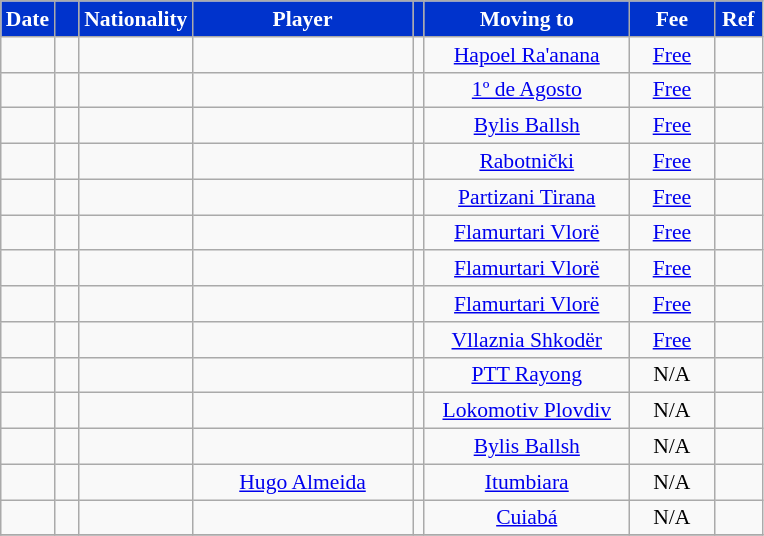<table class="wikitable"  style="text-align:center; font-size:90%; ">
<tr>
<th style="background:#03c; color:white; width:15px;">Date</th>
<th style="background:#03c; color:white; width:10px;"></th>
<th style="background:#03c; color:white; width:10px;">Nationality</th>
<th style="background:#03c; color:white; width:140px;">Player</th>
<th style="background:#03c; color:white; width:1px;"></th>
<th style="background:#03c; color:white; width:130px;">Moving to</th>
<th style="background:#03c; color:white; width:50px;">Fee</th>
<th style="background:#03c; color:white; width:25px;">Ref</th>
</tr>
<tr>
<td></td>
<td align=center></td>
<td></td>
<td></td>
<td></td>
<td><a href='#'>Hapoel Ra'anana</a></td>
<td align=center><a href='#'>Free</a></td>
<td align=center></td>
</tr>
<tr>
<td></td>
<td align=center></td>
<td></td>
<td></td>
<td></td>
<td><a href='#'>1º de Agosto</a></td>
<td align=center><a href='#'>Free</a></td>
<td align=center></td>
</tr>
<tr>
<td></td>
<td align=center></td>
<td></td>
<td></td>
<td></td>
<td><a href='#'>Bylis Ballsh</a></td>
<td align=center><a href='#'>Free</a></td>
<td align=center></td>
</tr>
<tr>
<td></td>
<td align=center></td>
<td></td>
<td></td>
<td></td>
<td><a href='#'>Rabotnički</a></td>
<td align=center><a href='#'>Free</a></td>
<td align=center></td>
</tr>
<tr>
<td></td>
<td align=center></td>
<td></td>
<td></td>
<td></td>
<td><a href='#'>Partizani Tirana</a></td>
<td align=center><a href='#'>Free</a></td>
<td align=center></td>
</tr>
<tr>
<td></td>
<td align=center></td>
<td></td>
<td></td>
<td></td>
<td><a href='#'>Flamurtari Vlorë</a></td>
<td align=center><a href='#'>Free</a></td>
<td align=center></td>
</tr>
<tr>
<td></td>
<td align=center></td>
<td></td>
<td></td>
<td></td>
<td><a href='#'>Flamurtari Vlorë</a></td>
<td align=center><a href='#'>Free</a></td>
<td align=center></td>
</tr>
<tr>
<td></td>
<td align=center></td>
<td></td>
<td></td>
<td></td>
<td><a href='#'>Flamurtari Vlorë</a></td>
<td align=center><a href='#'>Free</a></td>
<td align=center></td>
</tr>
<tr>
<td></td>
<td align=center></td>
<td></td>
<td></td>
<td></td>
<td><a href='#'>Vllaznia Shkodër</a></td>
<td align=center><a href='#'>Free</a></td>
<td align=center></td>
</tr>
<tr>
<td></td>
<td align=center></td>
<td></td>
<td></td>
<td></td>
<td><a href='#'>PTT Rayong</a></td>
<td align=center>N/A</td>
<td align=center></td>
</tr>
<tr>
<td></td>
<td align=center></td>
<td></td>
<td></td>
<td></td>
<td><a href='#'>Lokomotiv Plovdiv</a></td>
<td align=center>N/A</td>
<td align=center></td>
</tr>
<tr>
<td></td>
<td align=center></td>
<td></td>
<td></td>
<td></td>
<td><a href='#'>Bylis Ballsh</a></td>
<td align=center>N/A</td>
<td align=center></td>
</tr>
<tr>
<td></td>
<td align=center></td>
<td></td>
<td><a href='#'>Hugo Almeida</a></td>
<td></td>
<td><a href='#'>Itumbiara</a></td>
<td align=center>N/A</td>
<td align=center></td>
</tr>
<tr>
<td></td>
<td align=center></td>
<td></td>
<td></td>
<td></td>
<td><a href='#'>Cuiabá</a></td>
<td align=center>N/A</td>
<td align=center></td>
</tr>
<tr>
</tr>
</table>
